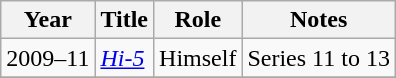<table class="wikitable sortable">
<tr>
<th scope="col">Year</th>
<th scope="col">Title</th>
<th scope="col">Role</th>
<th scope="col" class="unsortable">Notes</th>
</tr>
<tr>
<td>2009–11</td>
<td><em><a href='#'>Hi-5</a></em></td>
<td>Himself</td>
<td>Series 11 to 13</td>
</tr>
<tr>
</tr>
</table>
